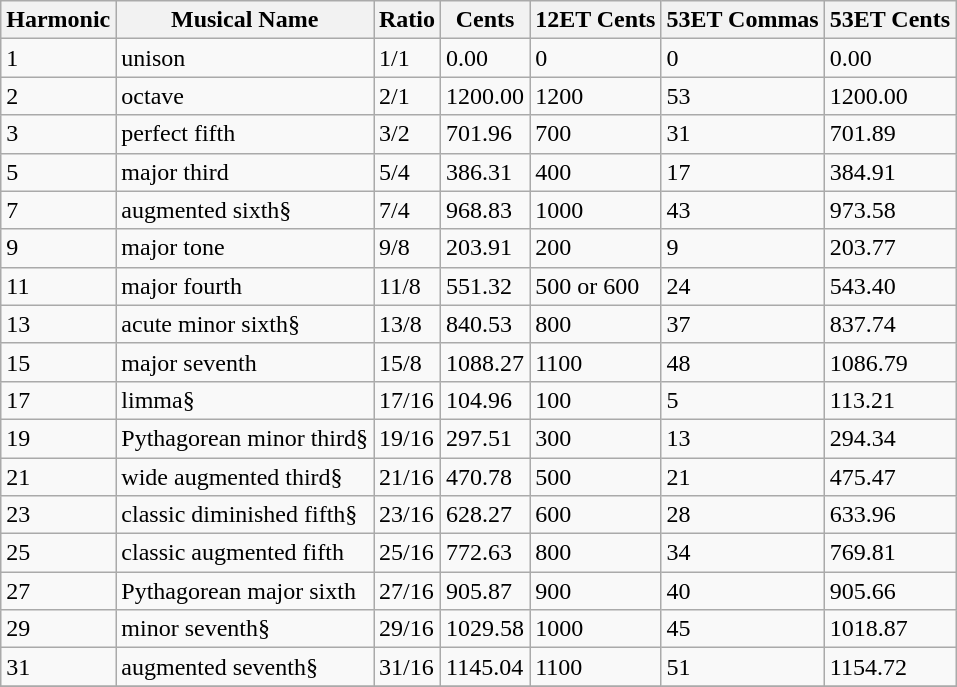<table class="sortable wikitable">
<tr>
<th>Harmonic</th>
<th>Musical Name</th>
<th>Ratio</th>
<th>Cents</th>
<th>12ET Cents</th>
<th>53ET Commas</th>
<th>53ET Cents</th>
</tr>
<tr>
<td>1</td>
<td>unison</td>
<td>1/1</td>
<td>0.00</td>
<td>0</td>
<td>0</td>
<td>0.00</td>
</tr>
<tr>
<td>2</td>
<td>octave</td>
<td>2/1</td>
<td>1200.00</td>
<td>1200</td>
<td>53</td>
<td>1200.00</td>
</tr>
<tr>
<td>3</td>
<td>perfect fifth</td>
<td>3/2</td>
<td>701.96</td>
<td>700</td>
<td>31</td>
<td>701.89</td>
</tr>
<tr>
<td>5</td>
<td>major third</td>
<td>5/4</td>
<td>386.31</td>
<td>400</td>
<td>17</td>
<td>384.91</td>
</tr>
<tr>
<td>7</td>
<td>augmented sixth§</td>
<td>7/4</td>
<td>968.83</td>
<td>1000</td>
<td>43</td>
<td>973.58</td>
</tr>
<tr>
<td>9</td>
<td>major tone</td>
<td>9/8</td>
<td>203.91</td>
<td>200</td>
<td>9</td>
<td>203.77</td>
</tr>
<tr>
<td>11</td>
<td>major fourth</td>
<td>11/8</td>
<td>551.32</td>
<td>500 or 600</td>
<td>24</td>
<td>543.40</td>
</tr>
<tr>
<td>13</td>
<td>acute minor sixth§</td>
<td>13/8</td>
<td>840.53</td>
<td>800</td>
<td>37</td>
<td>837.74</td>
</tr>
<tr>
<td>15</td>
<td>major seventh</td>
<td>15/8</td>
<td>1088.27</td>
<td>1100</td>
<td>48</td>
<td>1086.79</td>
</tr>
<tr>
<td>17</td>
<td>limma§</td>
<td>17/16</td>
<td>104.96</td>
<td>100</td>
<td>5</td>
<td>113.21</td>
</tr>
<tr>
<td>19</td>
<td>Pythagorean minor third§</td>
<td>19/16</td>
<td>297.51</td>
<td>300</td>
<td>13</td>
<td>294.34</td>
</tr>
<tr>
<td>21</td>
<td>wide augmented third§</td>
<td>21/16</td>
<td>470.78</td>
<td>500</td>
<td>21</td>
<td>475.47</td>
</tr>
<tr>
<td>23</td>
<td>classic diminished fifth§</td>
<td>23/16</td>
<td>628.27</td>
<td>600</td>
<td>28</td>
<td>633.96</td>
</tr>
<tr>
<td>25</td>
<td>classic augmented fifth</td>
<td>25/16</td>
<td>772.63</td>
<td>800</td>
<td>34</td>
<td>769.81</td>
</tr>
<tr>
<td>27</td>
<td>Pythagorean major sixth</td>
<td>27/16</td>
<td>905.87</td>
<td>900</td>
<td>40</td>
<td>905.66</td>
</tr>
<tr>
<td>29</td>
<td>minor seventh§</td>
<td>29/16</td>
<td>1029.58</td>
<td>1000</td>
<td>45</td>
<td>1018.87</td>
</tr>
<tr>
<td>31</td>
<td>augmented seventh§</td>
<td>31/16</td>
<td>1145.04</td>
<td>1100</td>
<td>51</td>
<td>1154.72</td>
</tr>
<tr>
</tr>
</table>
